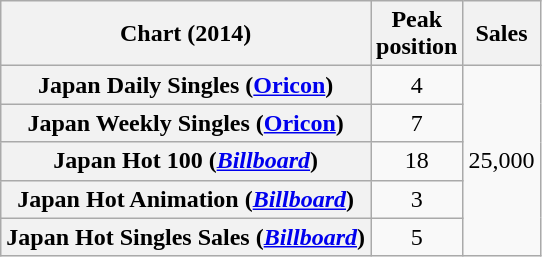<table class="wikitable sortable plainrowheaders" style="text-align:center;">
<tr>
<th scope="col">Chart (2014)</th>
<th scope="col">Peak<br>position</th>
<th scope="col">Sales</th>
</tr>
<tr>
<th scope="row">Japan Daily Singles (<a href='#'>Oricon</a>)</th>
<td style="text-align:center;">4</td>
<td rowspan="6" style="text-align:left;">25,000</td>
</tr>
<tr>
<th scope="row">Japan Weekly Singles (<a href='#'>Oricon</a>)</th>
<td style="text-align:center;">7</td>
</tr>
<tr>
<th scope="row">Japan Hot 100 (<em><a href='#'>Billboard</a></em>)</th>
<td style="text-align:center;">18</td>
</tr>
<tr>
<th scope="row">Japan Hot Animation (<em><a href='#'>Billboard</a></em>)</th>
<td style="text-align:center;">3</td>
</tr>
<tr>
<th scope="row">Japan Hot Singles Sales (<em><a href='#'>Billboard</a></em>)</th>
<td style="text-align:center;">5</td>
</tr>
</table>
